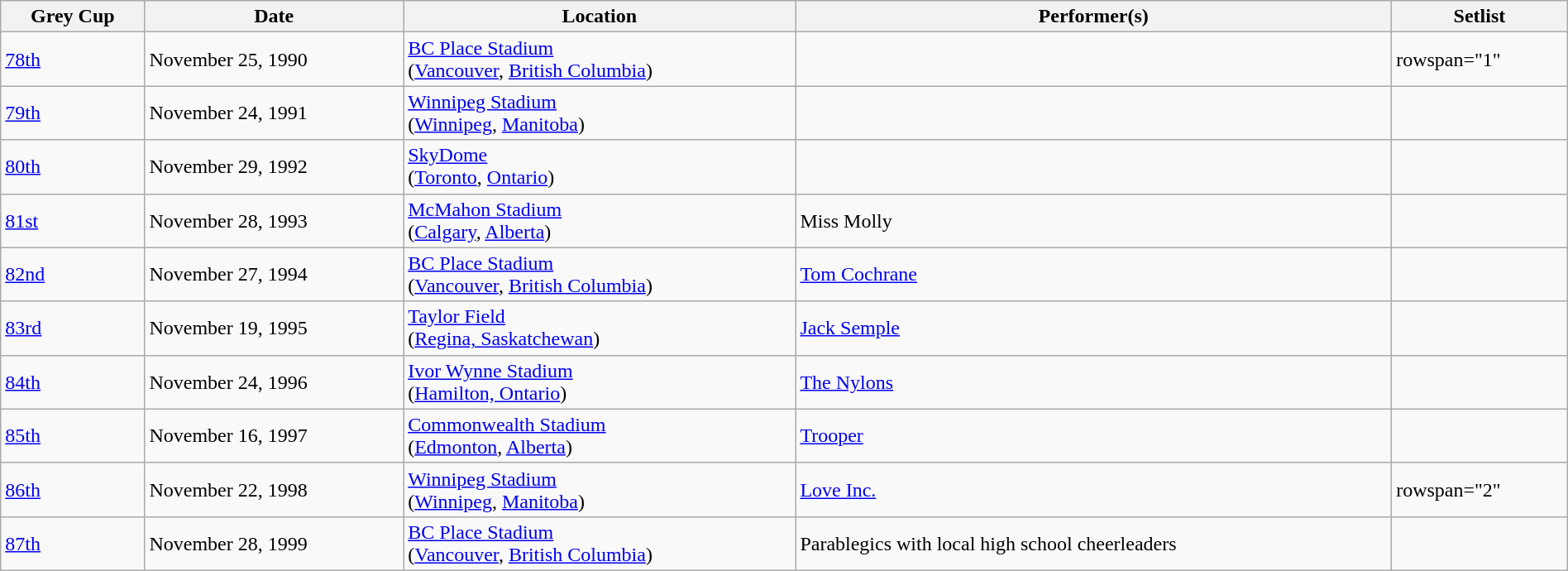<table class="wikitable" style="width: 100%; text-align:left">
<tr>
<th>Grey Cup</th>
<th>Date</th>
<th>Location</th>
<th>Performer(s)</th>
<th>Setlist</th>
</tr>
<tr>
<td><a href='#'>78th</a></td>
<td>November 25, 1990</td>
<td><a href='#'>BC Place Stadium</a><br>(<a href='#'>Vancouver</a>, <a href='#'>British Columbia</a>)</td>
<td></td>
<td>rowspan="1" </td>
</tr>
<tr>
<td><a href='#'>79th</a></td>
<td>November 24, 1991</td>
<td><a href='#'>Winnipeg Stadium</a><br>(<a href='#'>Winnipeg</a>, <a href='#'>Manitoba</a>)</td>
<td></td>
<td></td>
</tr>
<tr>
<td><a href='#'>80th</a></td>
<td>November 29, 1992</td>
<td><a href='#'>SkyDome</a><br>(<a href='#'>Toronto</a>, <a href='#'>Ontario</a>)</td>
<td></td>
<td></td>
</tr>
<tr>
<td><a href='#'>81st</a></td>
<td>November 28, 1993</td>
<td><a href='#'>McMahon Stadium</a><br>(<a href='#'>Calgary</a>, <a href='#'>Alberta</a>)</td>
<td>Miss Molly</td>
<td></td>
</tr>
<tr>
<td><a href='#'>82nd</a></td>
<td>November 27, 1994</td>
<td><a href='#'>BC Place Stadium</a><br>(<a href='#'>Vancouver</a>, <a href='#'>British Columbia</a>)</td>
<td><a href='#'>Tom Cochrane</a></td>
<td></td>
</tr>
<tr>
<td><a href='#'>83rd</a></td>
<td>November 19, 1995</td>
<td><a href='#'>Taylor Field</a><br>(<a href='#'>Regina, Saskatchewan</a>)</td>
<td><a href='#'>Jack Semple</a></td>
<td></td>
</tr>
<tr>
<td><a href='#'>84th</a></td>
<td>November 24, 1996</td>
<td><a href='#'>Ivor Wynne Stadium</a><br>(<a href='#'>Hamilton, Ontario</a>)</td>
<td><a href='#'>The Nylons</a></td>
<td></td>
</tr>
<tr>
<td><a href='#'>85th</a></td>
<td>November 16, 1997</td>
<td><a href='#'>Commonwealth Stadium</a><br>(<a href='#'>Edmonton</a>, <a href='#'>Alberta</a>)</td>
<td><a href='#'>Trooper</a></td>
<td></td>
</tr>
<tr>
<td><a href='#'>86th</a></td>
<td>November 22, 1998</td>
<td><a href='#'>Winnipeg Stadium</a><br>(<a href='#'>Winnipeg</a>, <a href='#'>Manitoba</a>)</td>
<td><a href='#'>Love Inc.</a></td>
<td>rowspan="2" </td>
</tr>
<tr>
<td><a href='#'>87th</a></td>
<td>November 28, 1999</td>
<td><a href='#'>BC Place Stadium</a><br>(<a href='#'>Vancouver</a>, <a href='#'>British Columbia</a>)</td>
<td>Parablegics with local high school cheerleaders</td>
</tr>
</table>
